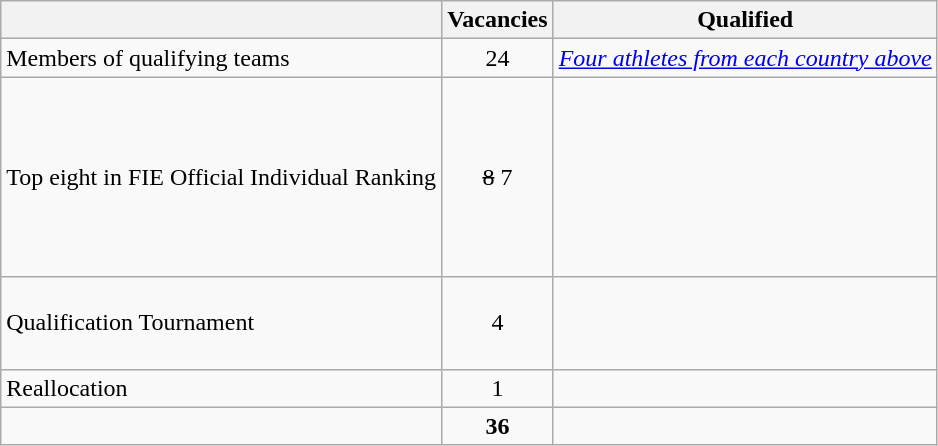<table class="wikitable">
<tr>
<th></th>
<th>Vacancies</th>
<th>Qualified</th>
</tr>
<tr>
<td>Members of qualifying teams</td>
<td style="text-align:center;">24</td>
<td><em><a href='#'>Four athletes from each country above</a></em></td>
</tr>
<tr>
<td>Top eight in FIE Official Individual Ranking</td>
<td style="text-align:center;"><s>8</s> 7</td>
<td><br><s></s><br><br><br><br><br><br></td>
</tr>
<tr>
<td>Qualification Tournament</td>
<td style="text-align:center;">4</td>
<td><br><br><br></td>
</tr>
<tr>
<td>Reallocation</td>
<td style="text-align:center;">1</td>
<td></td>
</tr>
<tr>
<td></td>
<td style="text-align:center;"><strong>36</strong></td>
<td></td>
</tr>
</table>
